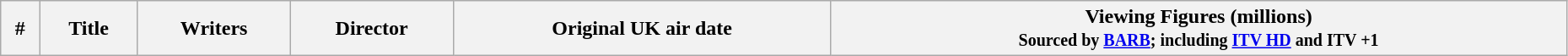<table class="wikitable plainrowheaders" style="width:98%;">
<tr>
<th "width=5%">#</th>
<th "width=10%">Title</th>
<th "width=10%">Writers</th>
<th "width=10%">Director</th>
<th "width=10%">Original UK air date</th>
<th "width=15%">Viewing Figures (millions)<br> <small> Sourced by <a href='#'>BARB</a>; including <a href='#'>ITV HD</a> and ITV +1</small><br>




</th>
</tr>
</table>
